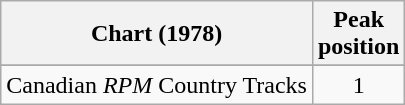<table class="wikitable sortable">
<tr>
<th align="left">Chart (1978)</th>
<th align="center">Peak<br>position</th>
</tr>
<tr>
</tr>
<tr>
</tr>
<tr>
<td align="left">Canadian <em>RPM</em> Country Tracks</td>
<td align="center">1</td>
</tr>
</table>
